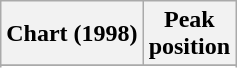<table class="wikitable sortable">
<tr>
<th align="left">Chart (1998)</th>
<th align="center">Peak<br>position</th>
</tr>
<tr>
</tr>
<tr>
</tr>
</table>
